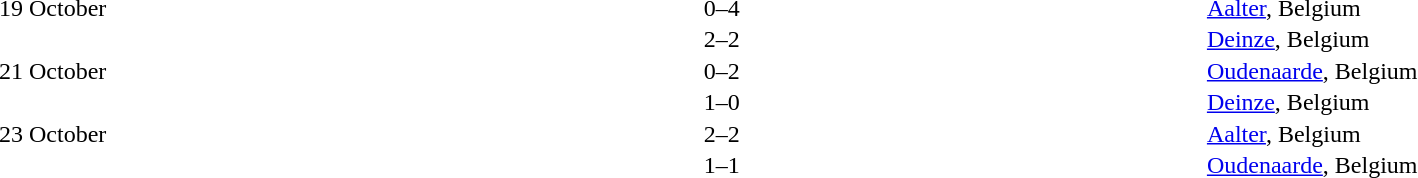<table cellspacing=1 width=85%>
<tr>
<th width=15%></th>
<th width=25%></th>
<th width=10%></th>
<th width=25%></th>
<th width=25%></th>
</tr>
<tr>
<td>19 October</td>
<td align=right></td>
<td align=center>0–4</td>
<td></td>
<td><a href='#'>Aalter</a>, Belgium</td>
</tr>
<tr>
<td></td>
<td align=right></td>
<td align=center>2–2</td>
<td></td>
<td><a href='#'>Deinze</a>, Belgium</td>
</tr>
<tr>
<td>21 October</td>
<td align=right></td>
<td align=center>0–2</td>
<td></td>
<td><a href='#'>Oudenaarde</a>, Belgium</td>
</tr>
<tr>
<td></td>
<td align=right></td>
<td align=center>1–0</td>
<td></td>
<td><a href='#'>Deinze</a>, Belgium</td>
</tr>
<tr>
<td>23 October</td>
<td align=right></td>
<td align=center>2–2</td>
<td></td>
<td><a href='#'>Aalter</a>, Belgium</td>
</tr>
<tr>
<td></td>
<td align=right></td>
<td align=center>1–1</td>
<td></td>
<td><a href='#'>Oudenaarde</a>, Belgium</td>
</tr>
</table>
